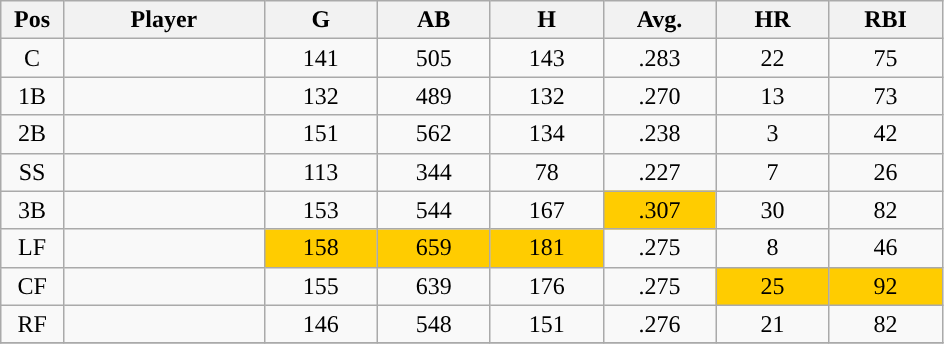<table class="wikitable sortable">
<tr>
<th bgcolor="#DDDDFF" width="5%">Pos</th>
<th bgcolor="#DDDDFF" width="16%">Player</th>
<th bgcolor="#DDDDFF" width="9%">G</th>
<th bgcolor="#DDDDFF" width="9%">AB</th>
<th bgcolor="#DDDDFF" width="9%">H</th>
<th bgcolor="#DDDDFF" width="9%">Avg.</th>
<th bgcolor="#DDDDFF" width="9%">HR</th>
<th bgcolor="#DDDDFF" width="9%">RBI</th>
</tr>
<tr align="center">
<td>C</td>
<td></td>
<td>141</td>
<td>505</td>
<td>143</td>
<td>.283</td>
<td>22</td>
<td>75</td>
</tr>
<tr align="center">
<td>1B</td>
<td></td>
<td>132</td>
<td>489</td>
<td>132</td>
<td>.270</td>
<td>13</td>
<td>73</td>
</tr>
<tr align="center">
<td>2B</td>
<td></td>
<td>151</td>
<td>562</td>
<td>134</td>
<td>.238</td>
<td>3</td>
<td>42</td>
</tr>
<tr align="center">
<td>SS</td>
<td></td>
<td>113</td>
<td>344</td>
<td>78</td>
<td>.227</td>
<td>7</td>
<td>26</td>
</tr>
<tr align="center">
<td>3B</td>
<td></td>
<td>153</td>
<td>544</td>
<td>167</td>
<td style="background:#fc0;">.307</td>
<td>30</td>
<td>82</td>
</tr>
<tr align="center">
<td>LF</td>
<td></td>
<td style="background:#fc0;">158</td>
<td style="background:#fc0;">659</td>
<td style="background:#fc0;">181</td>
<td>.275</td>
<td>8</td>
<td>46</td>
</tr>
<tr align="center">
<td>CF</td>
<td></td>
<td>155</td>
<td>639</td>
<td>176</td>
<td>.275</td>
<td style="background:#fc0;">25</td>
<td style="background:#fc0;">92</td>
</tr>
<tr align="center">
<td>RF</td>
<td></td>
<td>146</td>
<td>548</td>
<td>151</td>
<td>.276</td>
<td>21</td>
<td>82</td>
</tr>
<tr align="center">
</tr>
</table>
